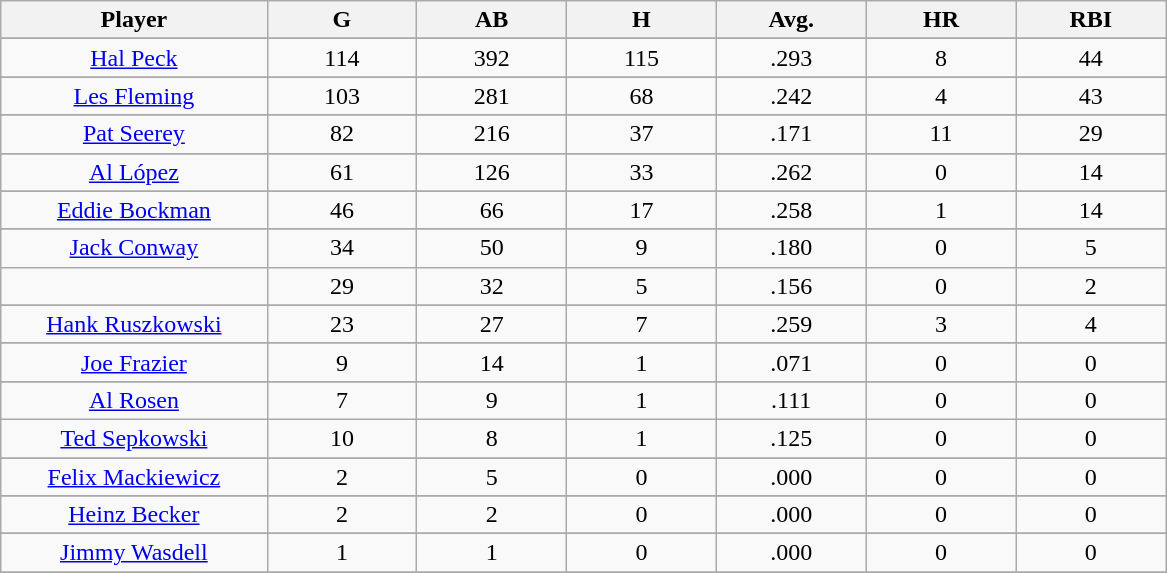<table class="wikitable sortable">
<tr>
<th bgcolor="#DDDDFF" width="16%">Player</th>
<th bgcolor="#DDDDFF" width="9%">G</th>
<th bgcolor="#DDDDFF" width="9%">AB</th>
<th bgcolor="#DDDDFF" width="9%">H</th>
<th bgcolor="#DDDDFF" width="9%">Avg.</th>
<th bgcolor="#DDDDFF" width="9%">HR</th>
<th bgcolor="#DDDDFF" width="9%">RBI</th>
</tr>
<tr>
</tr>
<tr align="center">
<td><a href='#'>Hal Peck</a></td>
<td>114</td>
<td>392</td>
<td>115</td>
<td>.293</td>
<td>8</td>
<td>44</td>
</tr>
<tr>
</tr>
<tr align="center">
<td><a href='#'>Les Fleming</a></td>
<td>103</td>
<td>281</td>
<td>68</td>
<td>.242</td>
<td>4</td>
<td>43</td>
</tr>
<tr>
</tr>
<tr align="center">
<td><a href='#'>Pat Seerey</a></td>
<td>82</td>
<td>216</td>
<td>37</td>
<td>.171</td>
<td>11</td>
<td>29</td>
</tr>
<tr>
</tr>
<tr align="center">
<td><a href='#'>Al López</a></td>
<td>61</td>
<td>126</td>
<td>33</td>
<td>.262</td>
<td>0</td>
<td>14</td>
</tr>
<tr>
</tr>
<tr align="center">
<td><a href='#'>Eddie Bockman</a></td>
<td>46</td>
<td>66</td>
<td>17</td>
<td>.258</td>
<td>1</td>
<td>14</td>
</tr>
<tr>
</tr>
<tr align="center">
<td><a href='#'>Jack Conway</a></td>
<td>34</td>
<td>50</td>
<td>9</td>
<td>.180</td>
<td>0</td>
<td>5</td>
</tr>
<tr align="center">
<td></td>
<td>29</td>
<td>32</td>
<td>5</td>
<td>.156</td>
<td>0</td>
<td>2</td>
</tr>
<tr>
</tr>
<tr align="center">
<td><a href='#'>Hank Ruszkowski</a></td>
<td>23</td>
<td>27</td>
<td>7</td>
<td>.259</td>
<td>3</td>
<td>4</td>
</tr>
<tr>
</tr>
<tr align="center">
<td><a href='#'>Joe Frazier</a></td>
<td>9</td>
<td>14</td>
<td>1</td>
<td>.071</td>
<td>0</td>
<td>0</td>
</tr>
<tr>
</tr>
<tr align="center">
<td><a href='#'>Al Rosen</a></td>
<td>7</td>
<td>9</td>
<td>1</td>
<td>.111</td>
<td>0</td>
<td>0</td>
</tr>
<tr align=center>
<td><a href='#'>Ted Sepkowski</a></td>
<td>10</td>
<td>8</td>
<td>1</td>
<td>.125</td>
<td>0</td>
<td>0</td>
</tr>
<tr>
</tr>
<tr align="center">
<td><a href='#'>Felix Mackiewicz</a></td>
<td>2</td>
<td>5</td>
<td>0</td>
<td>.000</td>
<td>0</td>
<td>0</td>
</tr>
<tr>
</tr>
<tr align="center">
<td><a href='#'>Heinz Becker</a></td>
<td>2</td>
<td>2</td>
<td>0</td>
<td>.000</td>
<td>0</td>
<td>0</td>
</tr>
<tr>
</tr>
<tr align="center">
<td><a href='#'>Jimmy Wasdell</a></td>
<td>1</td>
<td>1</td>
<td>0</td>
<td>.000</td>
<td>0</td>
<td>0</td>
</tr>
<tr>
</tr>
</table>
